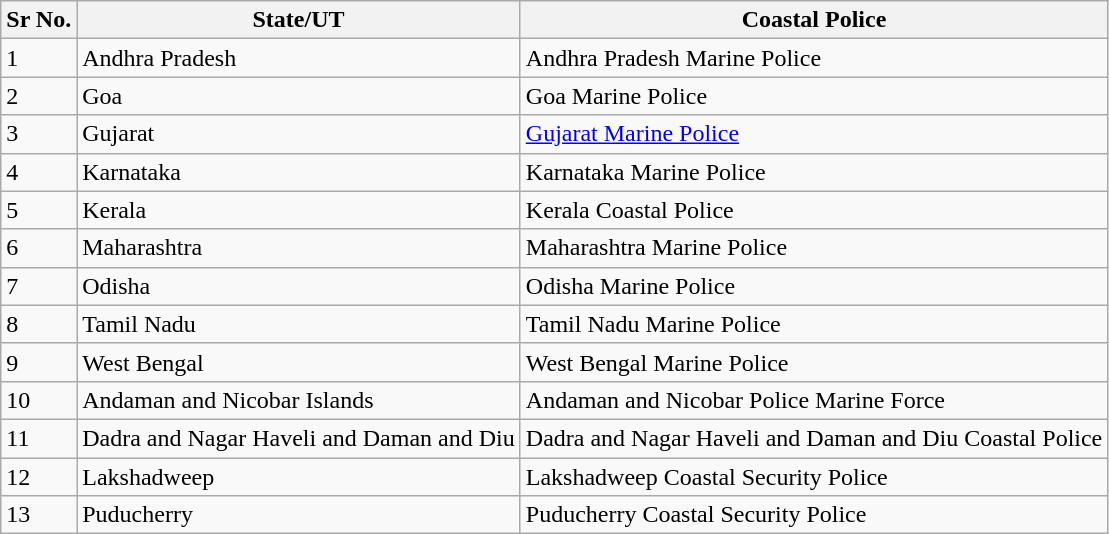<table class="wikitable">
<tr>
<th>Sr No.</th>
<th>State/UT</th>
<th>Coastal Police</th>
</tr>
<tr>
<td>1</td>
<td>Andhra Pradesh</td>
<td>Andhra Pradesh Marine Police</td>
</tr>
<tr>
<td>2</td>
<td>Goa</td>
<td>Goa Marine Police</td>
</tr>
<tr>
<td>3</td>
<td>Gujarat</td>
<td><a href='#'>Gujarat Marine Police</a></td>
</tr>
<tr>
<td>4</td>
<td>Karnataka</td>
<td>Karnataka Marine Police</td>
</tr>
<tr>
<td>5</td>
<td>Kerala</td>
<td>Kerala Coastal Police</td>
</tr>
<tr>
<td>6</td>
<td>Maharashtra</td>
<td>Maharashtra Marine Police</td>
</tr>
<tr>
<td>7</td>
<td>Odisha</td>
<td>Odisha Marine Police</td>
</tr>
<tr>
<td>8</td>
<td>Tamil Nadu</td>
<td>Tamil Nadu Marine Police</td>
</tr>
<tr>
<td>9</td>
<td>West Bengal</td>
<td>West Bengal Marine Police</td>
</tr>
<tr>
<td>10</td>
<td>Andaman and Nicobar Islands</td>
<td>Andaman and Nicobar Police Marine Force</td>
</tr>
<tr>
<td>11</td>
<td>Dadra and Nagar Haveli and Daman and Diu</td>
<td>Dadra and Nagar Haveli and Daman and Diu Coastal Police</td>
</tr>
<tr>
<td>12</td>
<td>Lakshadweep</td>
<td>Lakshadweep Coastal Security Police</td>
</tr>
<tr>
<td>13</td>
<td>Puducherry</td>
<td>Puducherry Coastal Security Police</td>
</tr>
</table>
